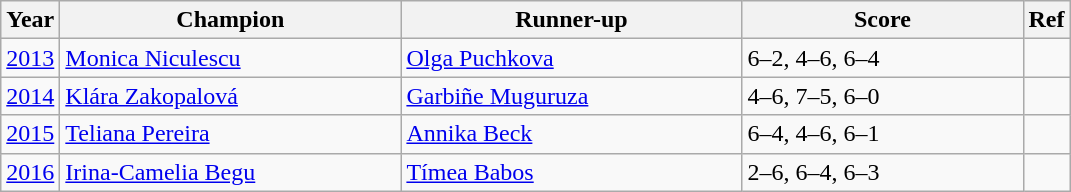<table class="wikitable">
<tr>
<th>Year</th>
<th width="220">Champion</th>
<th width="220">Runner-up</th>
<th width="180">Score</th>
<th>Ref</th>
</tr>
<tr>
<td><a href='#'>2013</a></td>
<td> <a href='#'>Monica Niculescu</a></td>
<td> <a href='#'>Olga Puchkova</a></td>
<td>6–2, 4–6, 6–4</td>
<td></td>
</tr>
<tr>
<td><a href='#'>2014</a></td>
<td> <a href='#'>Klára Zakopalová</a></td>
<td> <a href='#'>Garbiñe Muguruza</a></td>
<td>4–6, 7–5, 6–0</td>
<td></td>
</tr>
<tr>
<td><a href='#'>2015</a></td>
<td> <a href='#'>Teliana Pereira</a></td>
<td> <a href='#'>Annika Beck</a></td>
<td>6–4, 4–6, 6–1</td>
<td></td>
</tr>
<tr>
<td><a href='#'>2016</a></td>
<td> <a href='#'>Irina-Camelia Begu</a></td>
<td> <a href='#'>Tímea Babos</a></td>
<td>2–6, 6–4, 6–3</td>
<td></td>
</tr>
</table>
